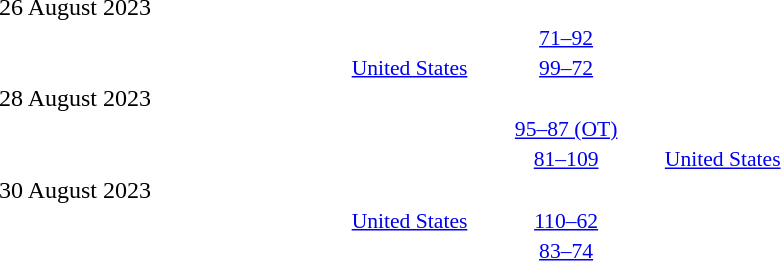<table style="width:100%;" cellspacing="1">
<tr>
<th width=25%></th>
<th width=2%></th>
<th width=6%></th>
<th width=2%></th>
<th width=25%></th>
</tr>
<tr>
<td>26 August 2023</td>
</tr>
<tr style=font-size:90%>
<td align=right></td>
<td></td>
<td align=center><a href='#'>71–92</a></td>
<td></td>
<td></td>
<td></td>
</tr>
<tr style=font-size:90%>
<td align=right><a href='#'>United States</a> </td>
<td></td>
<td align=center><a href='#'>99–72</a></td>
<td></td>
<td></td>
<td></td>
</tr>
<tr>
<td>28 August 2023</td>
</tr>
<tr style=font-size:90%>
<td align=right></td>
<td></td>
<td align=center><a href='#'>95–87 (OT)</a></td>
<td></td>
<td></td>
<td></td>
</tr>
<tr style=font-size:90%>
<td align=right></td>
<td></td>
<td align=center><a href='#'>81–109</a></td>
<td></td>
<td> <a href='#'>United States</a></td>
<td></td>
</tr>
<tr>
<td>30 August 2023</td>
</tr>
<tr style=font-size:90%>
<td align=right><a href='#'>United States</a> </td>
<td></td>
<td align=center><a href='#'>110–62</a></td>
<td></td>
<td></td>
<td></td>
</tr>
<tr style=font-size:90%>
<td align=right></td>
<td></td>
<td align=center><a href='#'>83–74</a></td>
<td></td>
<td></td>
<td></td>
</tr>
</table>
